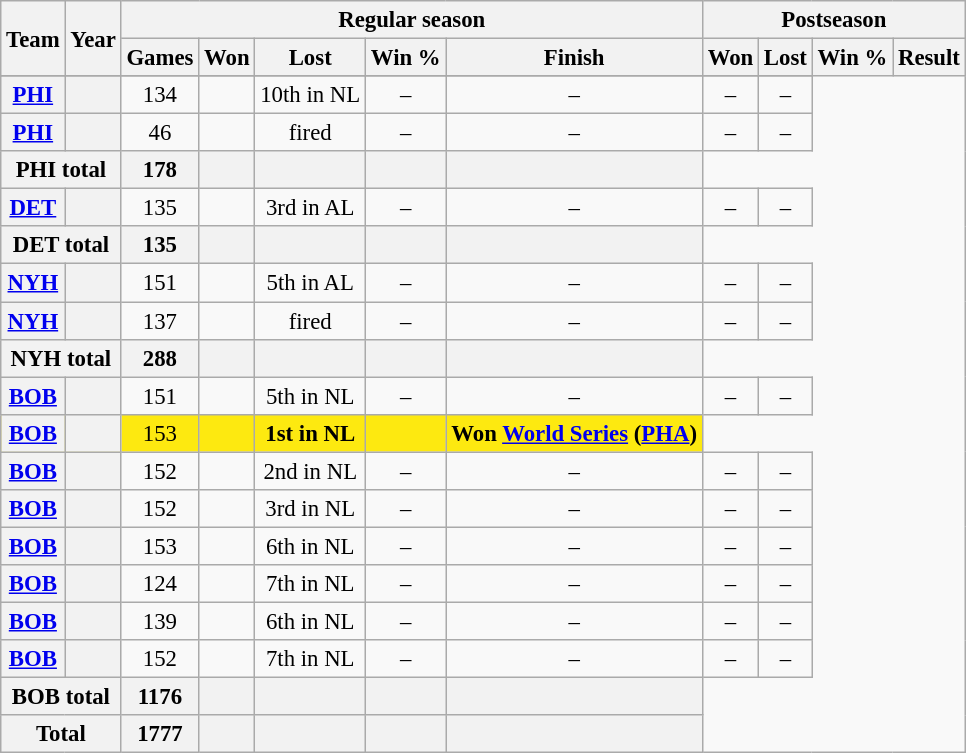<table class="wikitable" style="font-size: 95%; text-align:center;">
<tr>
<th rowspan="2">Team</th>
<th rowspan="2">Year</th>
<th colspan="5">Regular season</th>
<th colspan="4">Postseason</th>
</tr>
<tr>
<th>Games</th>
<th>Won</th>
<th>Lost</th>
<th>Win %</th>
<th>Finish</th>
<th>Won</th>
<th>Lost</th>
<th>Win %</th>
<th>Result</th>
</tr>
<tr>
</tr>
<tr>
<th><a href='#'>PHI</a></th>
<th></th>
<td>134</td>
<td></td>
<td>10th in NL</td>
<td>–</td>
<td>–</td>
<td>–</td>
<td>–</td>
</tr>
<tr>
<th><a href='#'>PHI</a></th>
<th></th>
<td>46</td>
<td></td>
<td>fired</td>
<td>–</td>
<td>–</td>
<td>–</td>
<td>–</td>
</tr>
<tr>
<th colspan="2">PHI total</th>
<th>178</th>
<th></th>
<th></th>
<th></th>
<th></th>
</tr>
<tr>
<th><a href='#'>DET</a></th>
<th></th>
<td>135</td>
<td></td>
<td>3rd in AL</td>
<td>–</td>
<td>–</td>
<td>–</td>
<td>–</td>
</tr>
<tr>
<th colspan="2">DET total</th>
<th>135</th>
<th></th>
<th></th>
<th></th>
<th></th>
</tr>
<tr>
<th><a href='#'>NYH</a></th>
<th></th>
<td>151</td>
<td></td>
<td>5th in AL</td>
<td>–</td>
<td>–</td>
<td>–</td>
<td>–</td>
</tr>
<tr>
<th><a href='#'>NYH</a></th>
<th></th>
<td>137</td>
<td></td>
<td>fired</td>
<td>–</td>
<td>–</td>
<td>–</td>
<td>–</td>
</tr>
<tr>
<th colspan="2">NYH total</th>
<th>288</th>
<th></th>
<th></th>
<th></th>
<th></th>
</tr>
<tr>
<th><a href='#'>BOB</a></th>
<th></th>
<td>151</td>
<td></td>
<td>5th in NL</td>
<td>–</td>
<td>–</td>
<td>–</td>
<td>–</td>
</tr>
<tr style="background:#fde910">
<th><a href='#'>BOB</a></th>
<th></th>
<td>153</td>
<td></td>
<td><strong>1st in NL</strong></td>
<td></td>
<td><strong>Won <a href='#'>World Series</a> (<a href='#'>PHA</a>)</strong></td>
</tr>
<tr>
<th><a href='#'>BOB</a></th>
<th></th>
<td>152</td>
<td></td>
<td>2nd in NL</td>
<td>–</td>
<td>–</td>
<td>–</td>
<td>–</td>
</tr>
<tr>
<th><a href='#'>BOB</a></th>
<th></th>
<td>152</td>
<td></td>
<td>3rd in NL</td>
<td>–</td>
<td>–</td>
<td>–</td>
<td>–</td>
</tr>
<tr>
<th><a href='#'>BOB</a></th>
<th></th>
<td>153</td>
<td></td>
<td>6th in NL</td>
<td>–</td>
<td>–</td>
<td>–</td>
<td>–</td>
</tr>
<tr>
<th><a href='#'>BOB</a></th>
<th></th>
<td>124</td>
<td></td>
<td>7th in NL</td>
<td>–</td>
<td>–</td>
<td>–</td>
<td>–</td>
</tr>
<tr>
<th><a href='#'>BOB</a></th>
<th></th>
<td>139</td>
<td></td>
<td>6th in NL</td>
<td>–</td>
<td>–</td>
<td>–</td>
<td>–</td>
</tr>
<tr>
<th><a href='#'>BOB</a></th>
<th></th>
<td>152</td>
<td></td>
<td>7th in NL</td>
<td>–</td>
<td>–</td>
<td>–</td>
<td>–</td>
</tr>
<tr>
<th colspan="2">BOB total</th>
<th>1176</th>
<th></th>
<th></th>
<th></th>
<th></th>
</tr>
<tr>
<th colspan="2">Total</th>
<th>1777</th>
<th></th>
<th></th>
<th></th>
<th></th>
</tr>
</table>
